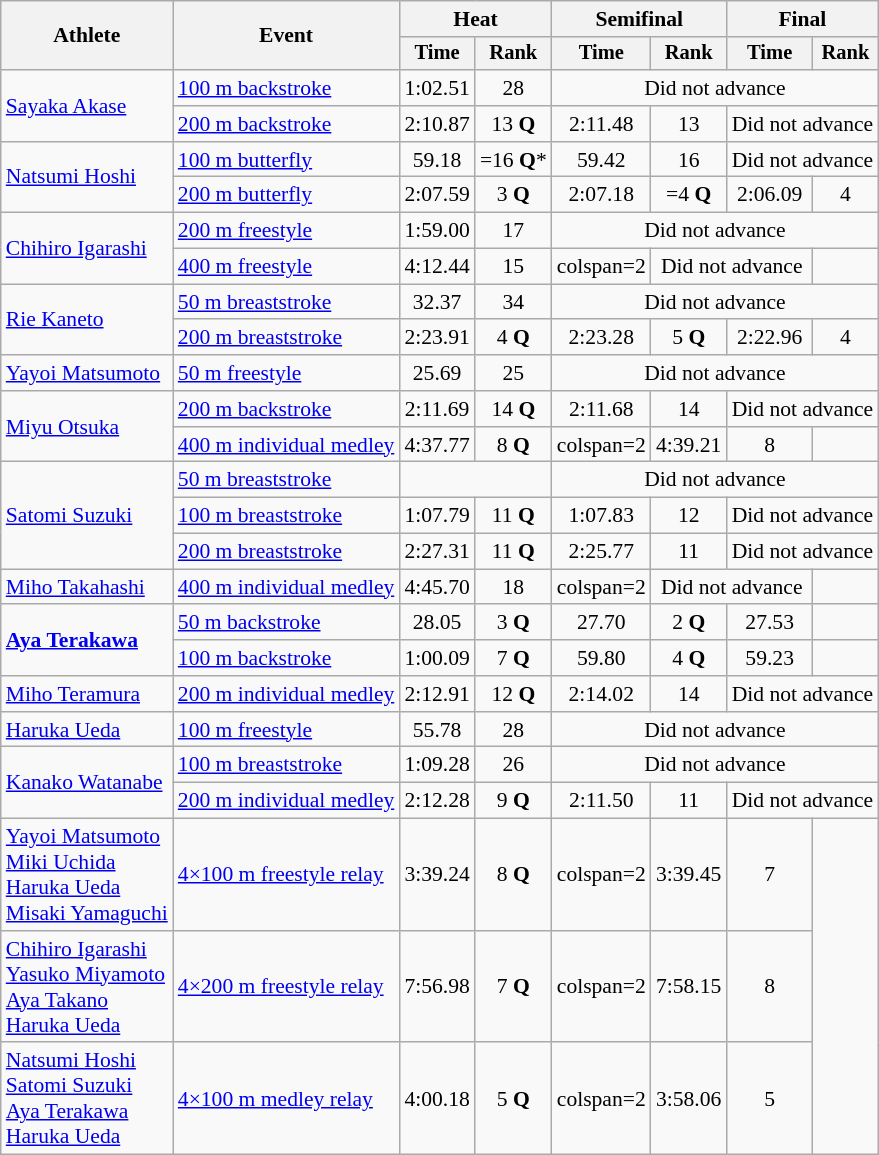<table class=wikitable style="font-size:90%">
<tr>
<th rowspan="2">Athlete</th>
<th rowspan="2">Event</th>
<th colspan="2">Heat</th>
<th colspan="2">Semifinal</th>
<th colspan="2">Final</th>
</tr>
<tr style="font-size:95%">
<th>Time</th>
<th>Rank</th>
<th>Time</th>
<th>Rank</th>
<th>Time</th>
<th>Rank</th>
</tr>
<tr align=center>
<td align=left rowspan=2><a href='#'>Sayaka Akase</a></td>
<td align=left><a href='#'>100 m backstroke</a></td>
<td>1:02.51</td>
<td>28</td>
<td colspan=4>Did not advance</td>
</tr>
<tr align=center>
<td align=left><a href='#'>200 m backstroke</a></td>
<td>2:10.87</td>
<td>13 <strong>Q</strong></td>
<td>2:11.48</td>
<td>13</td>
<td colspan=4>Did not advance</td>
</tr>
<tr align=center>
<td align=left rowspan=2><a href='#'>Natsumi Hoshi</a></td>
<td align=left><a href='#'>100 m butterfly</a></td>
<td>59.18</td>
<td>=16 <strong>Q</strong>*</td>
<td>59.42</td>
<td>16</td>
<td colspan=2>Did not advance</td>
</tr>
<tr align=center>
<td align=left><a href='#'>200 m butterfly</a></td>
<td>2:07.59</td>
<td>3 <strong>Q</strong></td>
<td>2:07.18</td>
<td>=4 <strong>Q</strong></td>
<td>2:06.09</td>
<td>4</td>
</tr>
<tr align=center>
<td align=left rowspan=2><a href='#'>Chihiro Igarashi</a></td>
<td align=left><a href='#'>200 m freestyle</a></td>
<td>1:59.00</td>
<td>17</td>
<td colspan=4>Did not advance</td>
</tr>
<tr align=center>
<td align=left><a href='#'>400 m freestyle</a></td>
<td>4:12.44</td>
<td>15</td>
<td>colspan=2 </td>
<td colspan=2>Did not advance</td>
</tr>
<tr align=center>
<td align=left rowspan=2><a href='#'>Rie Kaneto</a></td>
<td align=left><a href='#'>50 m breaststroke</a></td>
<td>32.37</td>
<td>34</td>
<td colspan=4>Did not advance</td>
</tr>
<tr align=center>
<td align=left><a href='#'>200 m breaststroke</a></td>
<td>2:23.91</td>
<td>4 <strong>Q</strong></td>
<td>2:23.28</td>
<td>5 <strong>Q</strong></td>
<td>2:22.96</td>
<td>4</td>
</tr>
<tr align=center>
<td align=left><a href='#'>Yayoi Matsumoto</a></td>
<td align=left><a href='#'>50 m freestyle</a></td>
<td>25.69</td>
<td>25</td>
<td colspan=4>Did not advance</td>
</tr>
<tr align=center>
<td align=left rowspan=2><a href='#'>Miyu Otsuka</a></td>
<td align=left><a href='#'>200 m backstroke</a></td>
<td>2:11.69</td>
<td>14 <strong>Q</strong></td>
<td>2:11.68</td>
<td>14</td>
<td colspan=2>Did not advance</td>
</tr>
<tr align=center>
<td align=left><a href='#'>400 m individual medley</a></td>
<td>4:37.77</td>
<td>8 <strong>Q</strong></td>
<td>colspan=2 </td>
<td>4:39.21</td>
<td>8</td>
</tr>
<tr align=center>
<td align=left rowspan=3><a href='#'>Satomi Suzuki</a></td>
<td align=left><a href='#'>50 m breaststroke</a></td>
<td colspan=2></td>
<td colspan=4>Did not advance</td>
</tr>
<tr align=center>
<td align=left><a href='#'>100 m breaststroke</a></td>
<td>1:07.79</td>
<td>11 <strong>Q</strong></td>
<td>1:07.83</td>
<td>12</td>
<td colspan=2>Did not advance</td>
</tr>
<tr align=center>
<td align=left><a href='#'>200 m breaststroke</a></td>
<td>2:27.31</td>
<td>11 <strong>Q</strong></td>
<td>2:25.77</td>
<td>11</td>
<td colspan=2>Did not advance</td>
</tr>
<tr align=center>
<td align=left><a href='#'>Miho Takahashi</a></td>
<td align=left><a href='#'>400 m individual medley</a></td>
<td>4:45.70</td>
<td>18</td>
<td>colspan=2 </td>
<td colspan=2>Did not advance</td>
</tr>
<tr align=center>
<td align=left rowspan=2><strong><a href='#'>Aya Terakawa</a></strong></td>
<td align=left><a href='#'>50 m backstroke</a></td>
<td>28.05</td>
<td>3 <strong>Q</strong></td>
<td>27.70</td>
<td>2 <strong>Q</strong></td>
<td>27.53</td>
<td></td>
</tr>
<tr align=center>
<td align=left><a href='#'>100 m backstroke</a></td>
<td>1:00.09</td>
<td>7 <strong>Q</strong></td>
<td>59.80</td>
<td>4 <strong>Q</strong></td>
<td>59.23</td>
<td></td>
</tr>
<tr align=center>
<td align=left><a href='#'>Miho Teramura</a></td>
<td align=left><a href='#'>200 m individual medley</a></td>
<td>2:12.91</td>
<td>12 <strong>Q</strong></td>
<td>2:14.02</td>
<td>14</td>
<td colspan=2>Did not advance</td>
</tr>
<tr align=center>
<td align=left><a href='#'>Haruka Ueda</a></td>
<td align=left><a href='#'>100 m freestyle</a></td>
<td>55.78</td>
<td>28</td>
<td colspan=4>Did not advance</td>
</tr>
<tr align=center>
<td align=left rowspan=2><a href='#'>Kanako Watanabe</a></td>
<td align=left><a href='#'>100 m breaststroke</a></td>
<td>1:09.28</td>
<td>26</td>
<td colspan=4>Did not advance</td>
</tr>
<tr align=center>
<td align=left><a href='#'>200 m individual medley</a></td>
<td>2:12.28</td>
<td>9 <strong>Q</strong></td>
<td>2:11.50</td>
<td>11</td>
<td colspan=2>Did not advance</td>
</tr>
<tr align=center>
<td align=left><a href='#'>Yayoi Matsumoto</a><br><a href='#'>Miki Uchida</a><br><a href='#'>Haruka Ueda</a><br><a href='#'>Misaki Yamaguchi</a></td>
<td align=left><a href='#'>4×100 m freestyle relay</a></td>
<td>3:39.24</td>
<td>8 <strong>Q</strong></td>
<td>colspan=2 </td>
<td>3:39.45</td>
<td>7</td>
</tr>
<tr align=center>
<td align=left><a href='#'>Chihiro Igarashi</a><br><a href='#'>Yasuko Miyamoto</a><br><a href='#'>Aya Takano</a><br><a href='#'>Haruka Ueda</a></td>
<td align=left><a href='#'>4×200 m freestyle relay</a></td>
<td>7:56.98</td>
<td>7 <strong>Q</strong></td>
<td>colspan=2 </td>
<td>7:58.15</td>
<td>8</td>
</tr>
<tr align=center>
<td align=left><a href='#'>Natsumi Hoshi</a><br><a href='#'>Satomi Suzuki</a><br><a href='#'>Aya Terakawa</a><br><a href='#'>Haruka Ueda</a></td>
<td align=left><a href='#'>4×100 m medley relay</a></td>
<td>4:00.18</td>
<td>5 <strong>Q</strong></td>
<td>colspan=2 </td>
<td>3:58.06</td>
<td>5</td>
</tr>
</table>
